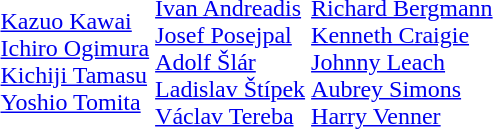<table>
<tr>
<td></td>
<td><br><a href='#'>Kazuo Kawai</a><br><a href='#'>Ichiro Ogimura</a><br><a href='#'>Kichiji Tamasu</a><br><a href='#'>Yoshio Tomita</a></td>
<td><br><a href='#'>Ivan Andreadis</a><br><a href='#'>Josef Posejpal</a><br><a href='#'>Adolf Šlár</a><br><a href='#'>Ladislav Štípek</a><br><a href='#'>Václav Tereba</a></td>
<td><br><a href='#'>Richard Bergmann</a><br><a href='#'>Kenneth Craigie</a><br><a href='#'>Johnny Leach</a><br><a href='#'>Aubrey Simons</a><br><a href='#'>Harry Venner</a></td>
</tr>
</table>
